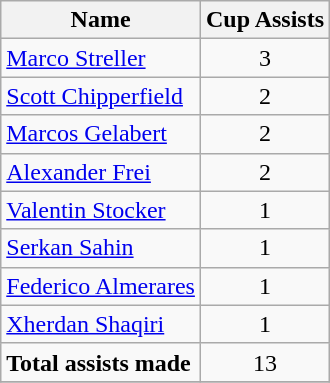<table class="wikitable">
<tr>
<th>Name</th>
<th>Cup Assists</th>
</tr>
<tr>
<td> <a href='#'>Marco Streller</a></td>
<td style="text-align:center;">3</td>
</tr>
<tr>
<td> <a href='#'>Scott Chipperfield</a></td>
<td style="text-align:center;">2</td>
</tr>
<tr>
<td> <a href='#'>Marcos Gelabert</a></td>
<td style="text-align:center;">2</td>
</tr>
<tr>
<td> <a href='#'>Alexander Frei</a></td>
<td style="text-align:center;">2</td>
</tr>
<tr>
<td> <a href='#'>Valentin Stocker</a></td>
<td style="text-align:center;">1</td>
</tr>
<tr>
<td> <a href='#'>Serkan Sahin</a></td>
<td style="text-align:center;">1</td>
</tr>
<tr>
<td> <a href='#'>Federico Almerares</a></td>
<td style="text-align:center;">1</td>
</tr>
<tr>
<td> <a href='#'>Xherdan Shaqiri</a></td>
<td style="text-align:center;">1</td>
</tr>
<tr>
<td><strong>Total assists made</strong></td>
<td style="text-align:center;">13</td>
</tr>
<tr>
</tr>
</table>
